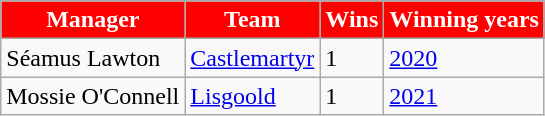<table class="wikitable">
<tr>
</tr>
<tr>
<th style="background:red;color:white">Manager</th>
<th style="background:red;color:white">Team</th>
<th style="background:red;color:white">Wins</th>
<th style="background:red;color:white">Winning years</th>
</tr>
<tr>
<td style="text-align:left">Séamus Lawton</td>
<td style="text-align:left"><a href='#'>Castlemartyr</a></td>
<td style="text-align:left;">1</td>
<td style="text-align:left;"><a href='#'>2020</a></td>
</tr>
<tr>
<td style="text-align:left">Mossie O'Connell</td>
<td style="text-align:left"><a href='#'>Lisgoold</a></td>
<td style="text-align:left;">1</td>
<td style="text-align:left;"><a href='#'>2021</a></td>
</tr>
</table>
